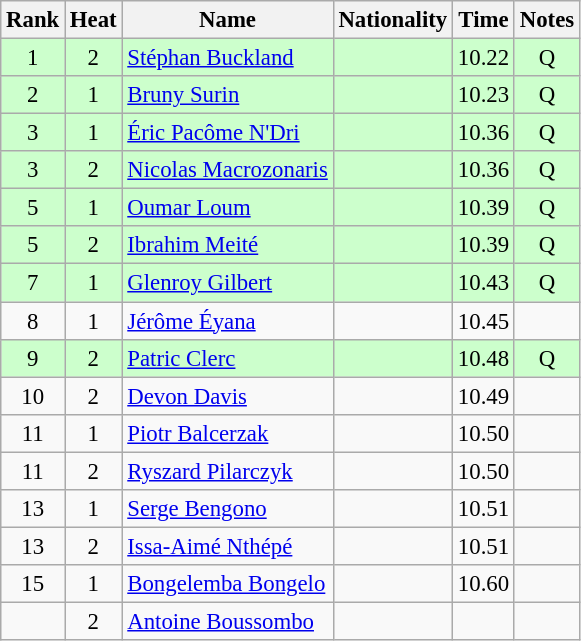<table class="wikitable sortable" style="text-align:center; font-size:95%">
<tr>
<th>Rank</th>
<th>Heat</th>
<th>Name</th>
<th>Nationality</th>
<th>Time</th>
<th>Notes</th>
</tr>
<tr bgcolor=ccffcc>
<td>1</td>
<td>2</td>
<td align=left><a href='#'>Stéphan Buckland</a></td>
<td align=left></td>
<td>10.22</td>
<td>Q</td>
</tr>
<tr bgcolor=ccffcc>
<td>2</td>
<td>1</td>
<td align=left><a href='#'>Bruny Surin</a></td>
<td align=left></td>
<td>10.23</td>
<td>Q</td>
</tr>
<tr bgcolor=ccffcc>
<td>3</td>
<td>1</td>
<td align=left><a href='#'>Éric Pacôme N'Dri</a></td>
<td align=left></td>
<td>10.36</td>
<td>Q</td>
</tr>
<tr bgcolor=ccffcc>
<td>3</td>
<td>2</td>
<td align=left><a href='#'>Nicolas Macrozonaris</a></td>
<td align=left></td>
<td>10.36</td>
<td>Q</td>
</tr>
<tr bgcolor=ccffcc>
<td>5</td>
<td>1</td>
<td align=left><a href='#'>Oumar Loum</a></td>
<td align=left></td>
<td>10.39</td>
<td>Q</td>
</tr>
<tr bgcolor=ccffcc>
<td>5</td>
<td>2</td>
<td align=left><a href='#'>Ibrahim Meité</a></td>
<td align=left></td>
<td>10.39</td>
<td>Q</td>
</tr>
<tr bgcolor=ccffcc>
<td>7</td>
<td>1</td>
<td align=left><a href='#'>Glenroy Gilbert</a></td>
<td align=left></td>
<td>10.43</td>
<td>Q</td>
</tr>
<tr>
<td>8</td>
<td>1</td>
<td align=left><a href='#'>Jérôme Éyana</a></td>
<td align=left></td>
<td>10.45</td>
<td></td>
</tr>
<tr bgcolor=ccffcc>
<td>9</td>
<td>2</td>
<td align=left><a href='#'>Patric Clerc</a></td>
<td align=left></td>
<td>10.48</td>
<td>Q</td>
</tr>
<tr>
<td>10</td>
<td>2</td>
<td align=left><a href='#'>Devon Davis</a></td>
<td align=left></td>
<td>10.49</td>
<td></td>
</tr>
<tr>
<td>11</td>
<td>1</td>
<td align=left><a href='#'>Piotr Balcerzak</a></td>
<td align=left></td>
<td>10.50</td>
<td></td>
</tr>
<tr>
<td>11</td>
<td>2</td>
<td align=left><a href='#'>Ryszard Pilarczyk</a></td>
<td align=left></td>
<td>10.50</td>
<td></td>
</tr>
<tr>
<td>13</td>
<td>1</td>
<td align=left><a href='#'>Serge Bengono</a></td>
<td align=left></td>
<td>10.51</td>
<td></td>
</tr>
<tr>
<td>13</td>
<td>2</td>
<td align=left><a href='#'>Issa-Aimé Nthépé</a></td>
<td align=left></td>
<td>10.51</td>
<td></td>
</tr>
<tr>
<td>15</td>
<td>1</td>
<td align=left><a href='#'>Bongelemba Bongelo</a></td>
<td align=left></td>
<td>10.60</td>
<td></td>
</tr>
<tr>
<td></td>
<td>2</td>
<td align=left><a href='#'>Antoine Boussombo</a></td>
<td align=left></td>
<td></td>
<td></td>
</tr>
</table>
